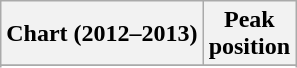<table class="wikitable sortable plainrowheaders">
<tr>
<th>Chart (2012–2013)</th>
<th>Peak<br>position</th>
</tr>
<tr>
</tr>
<tr>
</tr>
<tr>
</tr>
<tr>
</tr>
</table>
